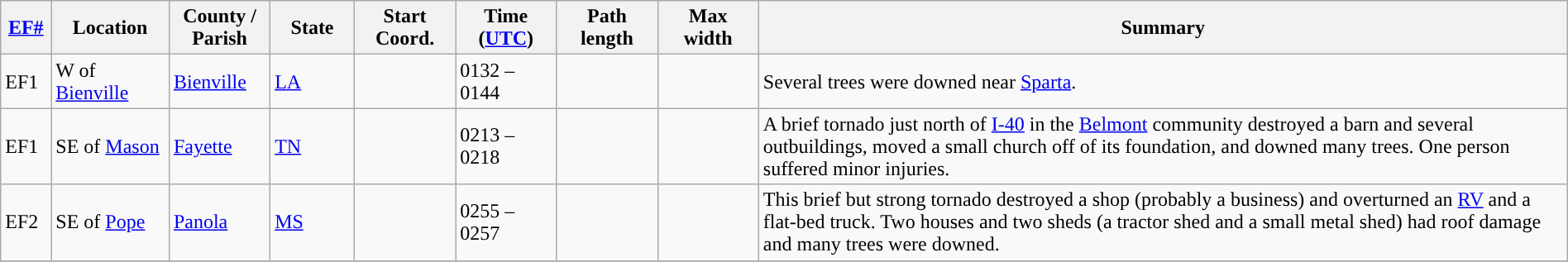<table class="wikitable sortable" style="width:100%;">
<tr>
<th scope="col"  style="width:3%; text-align:center;"><a href='#'>EF#</a></th>
<th scope="col"  style="width:7%; text-align:center;" class="unsortable">Location</th>
<th scope="col"  style="width:6%; text-align:center;" class="unsortable">County / Parish</th>
<th scope="col"  style="width:5%; text-align:center;">State</th>
<th scope="col"  style="width:6%; text-align:center;">Start Coord.</th>
<th scope="col"  style="width:6%; text-align:center;">Time (<a href='#'>UTC</a>)</th>
<th scope="col"  style="width:6%; text-align:center;">Path length</th>
<th scope="col"  style="width:6%; text-align:center;">Max width</th>
<th scope="col" class="unsortable" style="width:48%; text-align:center;">Summary</th>
</tr>
<tr>
<td>EF1</td>
<td>W of <a href='#'>Bienville</a></td>
<td><a href='#'>Bienville</a></td>
<td><a href='#'>LA</a></td>
<td></td>
<td>0132 – 0144</td>
<td></td>
<td></td>
<td>Several trees were downed near <a href='#'>Sparta</a>.</td>
</tr>
<tr>
<td>EF1</td>
<td>SE of <a href='#'>Mason</a></td>
<td><a href='#'>Fayette</a></td>
<td><a href='#'>TN</a></td>
<td></td>
<td>0213 – 0218</td>
<td></td>
<td></td>
<td>A brief tornado just north of <a href='#'>I-40</a> in the <a href='#'>Belmont</a> community destroyed a barn and several outbuildings, moved a small church  off of its foundation, and downed many trees. One person suffered minor injuries.</td>
</tr>
<tr>
<td>EF2</td>
<td>SE of <a href='#'>Pope</a></td>
<td><a href='#'>Panola</a></td>
<td><a href='#'>MS</a></td>
<td></td>
<td>0255 – 0257</td>
<td></td>
<td></td>
<td>This brief but strong tornado destroyed a shop (probably a business) and overturned an <a href='#'>RV</a> and a flat-bed truck. Two houses and two sheds (a tractor shed and a small metal shed) had roof damage and many trees were downed.</td>
</tr>
<tr>
</tr>
</table>
